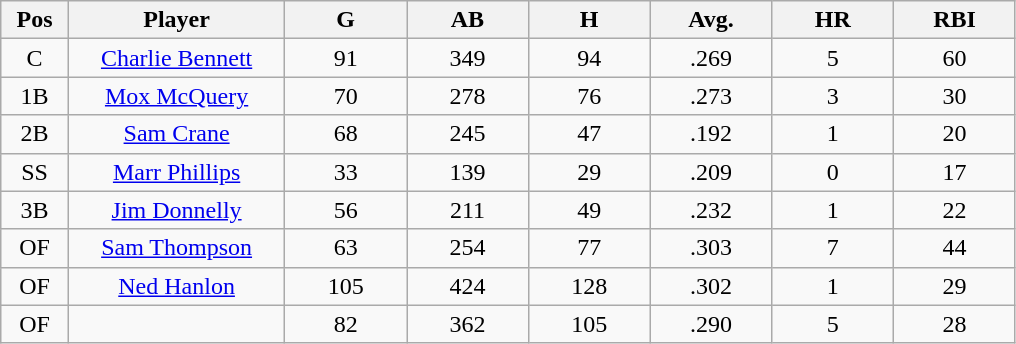<table class="wikitable sortable">
<tr>
<th bgcolor="#DDDDFF" width="5%">Pos</th>
<th bgcolor="#DDDDFF" width="16%">Player</th>
<th bgcolor="#DDDDFF" width="9%">G</th>
<th bgcolor="#DDDDFF" width="9%">AB</th>
<th bgcolor="#DDDDFF" width="9%">H</th>
<th bgcolor="#DDDDFF" width="9%">Avg.</th>
<th bgcolor="#DDDDFF" width="9%">HR</th>
<th bgcolor="#DDDDFF" width="9%">RBI</th>
</tr>
<tr align="center">
<td>C</td>
<td><a href='#'>Charlie Bennett</a></td>
<td>91</td>
<td>349</td>
<td>94</td>
<td>.269</td>
<td>5</td>
<td>60</td>
</tr>
<tr align=center>
<td>1B</td>
<td><a href='#'>Mox McQuery</a></td>
<td>70</td>
<td>278</td>
<td>76</td>
<td>.273</td>
<td>3</td>
<td>30</td>
</tr>
<tr align=center>
<td>2B</td>
<td><a href='#'>Sam Crane</a></td>
<td>68</td>
<td>245</td>
<td>47</td>
<td>.192</td>
<td>1</td>
<td>20</td>
</tr>
<tr align=center>
<td>SS</td>
<td><a href='#'>Marr Phillips</a></td>
<td>33</td>
<td>139</td>
<td>29</td>
<td>.209</td>
<td>0</td>
<td>17</td>
</tr>
<tr align=center>
<td>3B</td>
<td><a href='#'>Jim Donnelly</a></td>
<td>56</td>
<td>211</td>
<td>49</td>
<td>.232</td>
<td>1</td>
<td>22</td>
</tr>
<tr align=center>
<td>OF</td>
<td><a href='#'>Sam Thompson</a></td>
<td>63</td>
<td>254</td>
<td>77</td>
<td>.303</td>
<td>7</td>
<td>44</td>
</tr>
<tr align=center>
<td>OF</td>
<td><a href='#'>Ned Hanlon</a></td>
<td>105</td>
<td>424</td>
<td>128</td>
<td>.302</td>
<td>1</td>
<td>29</td>
</tr>
<tr align=center>
<td>OF</td>
<td></td>
<td>82</td>
<td>362</td>
<td>105</td>
<td>.290</td>
<td>5</td>
<td>28</td>
</tr>
</table>
